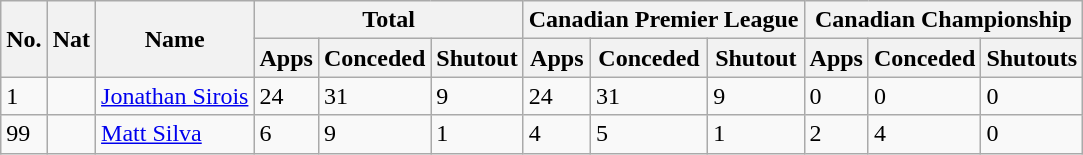<table class="wikitable sortable">
<tr>
<th rowspan="2">No.</th>
<th rowspan="2">Nat</th>
<th rowspan="2">Name</th>
<th colspan="3">Total</th>
<th colspan="3">Canadian Premier League</th>
<th colspan="3">Canadian Championship</th>
</tr>
<tr>
<th>Apps</th>
<th>Conceded</th>
<th>Shutout</th>
<th>Apps</th>
<th>Conceded</th>
<th>Shutout</th>
<th>Apps</th>
<th>Conceded</th>
<th>Shutouts</th>
</tr>
<tr>
<td>1</td>
<td></td>
<td><a href='#'>Jonathan Sirois</a></td>
<td>24</td>
<td>31</td>
<td>9</td>
<td>24</td>
<td>31</td>
<td>9</td>
<td>0</td>
<td>0</td>
<td>0</td>
</tr>
<tr>
<td>99</td>
<td></td>
<td><a href='#'>Matt Silva</a></td>
<td>6</td>
<td>9</td>
<td>1</td>
<td>4</td>
<td>5</td>
<td>1</td>
<td>2</td>
<td>4</td>
<td>0</td>
</tr>
</table>
